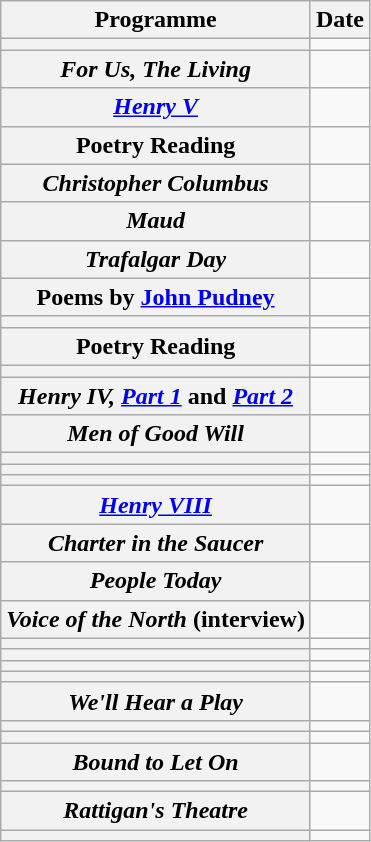<table class="wikitable plainrowheaders sortable" style="margin-right: 0;">
<tr>
<th scope="col">Programme</th>
<th scope="col">Date</th>
</tr>
<tr>
<th scope="row"></th>
<td></td>
</tr>
<tr>
<th scope="row"><em>For Us, The Living</em></th>
<td></td>
</tr>
<tr>
<th scope="row"><em><a href='#'>Henry V</a></em></th>
<td></td>
</tr>
<tr>
<th scope="row">Poetry Reading</th>
<td></td>
</tr>
<tr>
<th scope="row"><em>Christopher Columbus</em></th>
<td></td>
</tr>
<tr>
<th scope="row"><em>Maud</em></th>
<td></td>
</tr>
<tr>
<th scope="row"><em>Trafalgar Day</em></th>
<td></td>
</tr>
<tr>
<th scope="row">Poems by <a href='#'>John Pudney</a></th>
<td></td>
</tr>
<tr>
<th scope="row"></th>
<td></td>
</tr>
<tr>
<th scope="row">Poetry Reading</th>
<td></td>
</tr>
<tr>
<th scope="row"></th>
<td></td>
</tr>
<tr>
<th scope="row"><em>Henry IV, <a href='#'>Part 1</a></em> and <em><a href='#'>Part 2</a></em></th>
<td></td>
</tr>
<tr>
<th scope="row"><em>Men of Good Will</em></th>
<td></td>
</tr>
<tr>
<th scope="row"></th>
<td></td>
</tr>
<tr>
<th scope="row"></th>
<td></td>
</tr>
<tr>
<th scope="row"></th>
<td></td>
</tr>
<tr>
<th scope="row"><em><a href='#'>Henry VIII</a></em></th>
<td></td>
</tr>
<tr>
<th scope="row"><em>Charter in the Saucer</em></th>
<td></td>
</tr>
<tr>
<th scope="row"><em>People Today</em></th>
<td></td>
</tr>
<tr>
<th scope="row"><em>Voice of the North</em> (interview)</th>
<td></td>
</tr>
<tr>
<th scope="row"></th>
<td></td>
</tr>
<tr>
<th scope="row"></th>
<td></td>
</tr>
<tr>
<th scope="row"></th>
<td></td>
</tr>
<tr>
<th scope="row"></th>
<td></td>
</tr>
<tr>
<th scope="row"><em>We'll Hear a Play</em></th>
<td></td>
</tr>
<tr>
<th scope="row"></th>
<td></td>
</tr>
<tr>
<th scope="row"></th>
<td></td>
</tr>
<tr>
<th scope="row"><em>Bound to Let On</em></th>
<td></td>
</tr>
<tr>
<th scope="row"></th>
<td></td>
</tr>
<tr>
<th scope="row"><em>Rattigan's Theatre</em></th>
<td></td>
</tr>
<tr>
<th scope="row"></th>
<td></td>
</tr>
</table>
